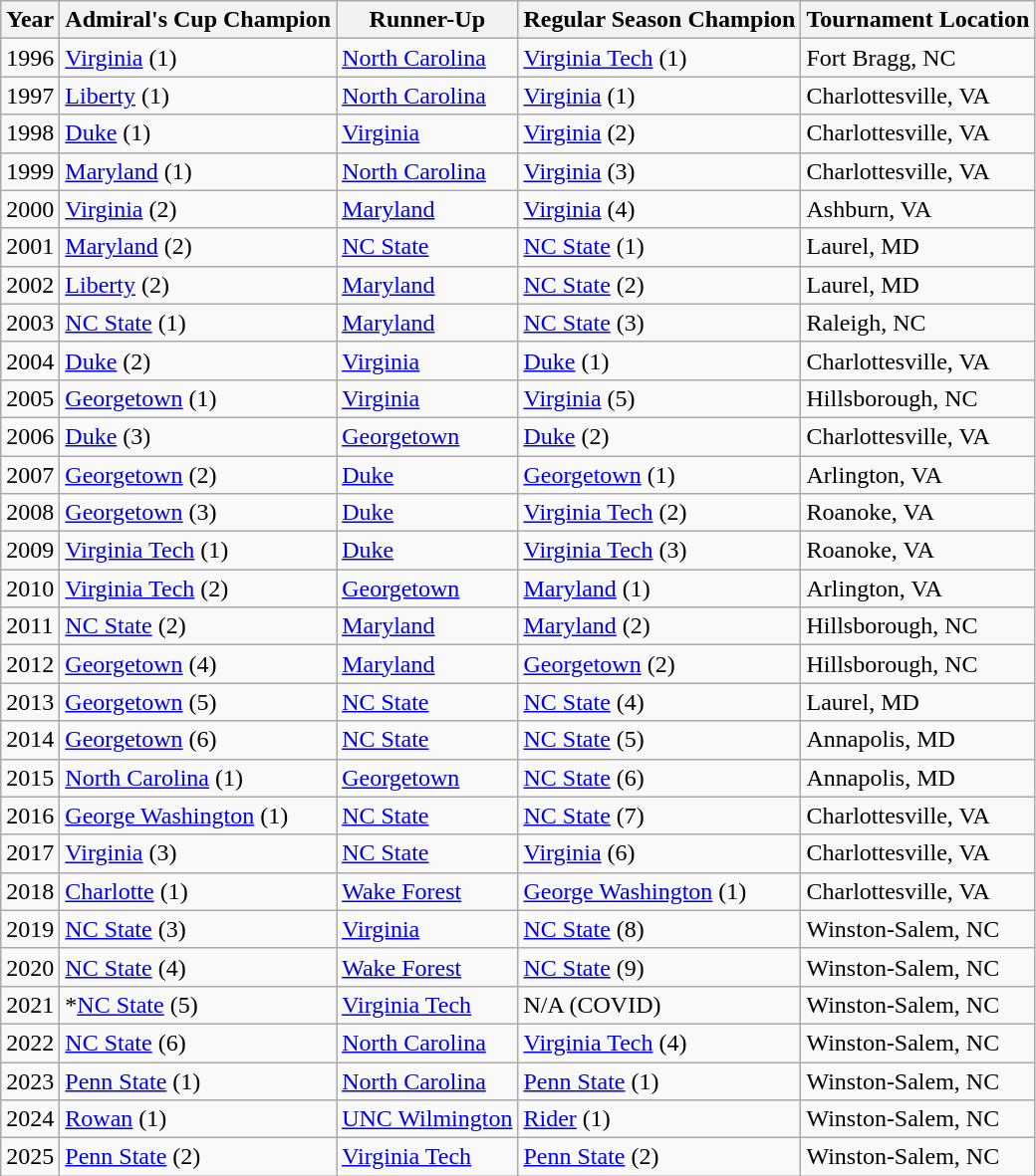<table class="wikitable">
<tr>
<th>Year</th>
<th>Admiral's Cup Champion</th>
<th>Runner-Up</th>
<th>Regular Season Champion</th>
<th>Tournament Location</th>
</tr>
<tr>
<td>1996</td>
<td><a href='#'>Virginia</a> (1)</td>
<td><a href='#'>North Carolina</a></td>
<td><a href='#'>Virginia Tech</a> (1)</td>
<td>Fort Bragg, NC</td>
</tr>
<tr>
<td>1997</td>
<td><a href='#'>Liberty</a> (1)</td>
<td><a href='#'>North Carolina</a></td>
<td><a href='#'>Virginia</a> (1)</td>
<td>Charlottesville, VA</td>
</tr>
<tr>
<td>1998</td>
<td><a href='#'>Duke</a> (1)</td>
<td><a href='#'>Virginia</a></td>
<td><a href='#'>Virginia</a> (2)</td>
<td>Charlottesville, VA</td>
</tr>
<tr>
<td>1999</td>
<td><a href='#'>Maryland</a> (1)</td>
<td><a href='#'>North Carolina</a></td>
<td><a href='#'>Virginia</a> (3)</td>
<td>Charlottesville, VA</td>
</tr>
<tr>
<td>2000</td>
<td><a href='#'>Virginia</a> (2)</td>
<td><a href='#'>Maryland</a></td>
<td><a href='#'>Virginia</a> (4)</td>
<td>Ashburn, VA</td>
</tr>
<tr>
<td>2001</td>
<td><a href='#'>Maryland</a> (2)</td>
<td><a href='#'>NC State</a></td>
<td><a href='#'>NC State</a> (1)</td>
<td>Laurel, MD</td>
</tr>
<tr>
<td>2002</td>
<td><a href='#'>Liberty</a> (2)</td>
<td><a href='#'>Maryland</a></td>
<td><a href='#'>NC State</a> (2)</td>
<td>Laurel, MD</td>
</tr>
<tr>
<td>2003</td>
<td><a href='#'>NC State</a> (1)</td>
<td><a href='#'>Maryland</a></td>
<td><a href='#'>NC State</a> (3)</td>
<td>Raleigh, NC</td>
</tr>
<tr>
<td>2004</td>
<td><a href='#'>Duke</a> (2)</td>
<td><a href='#'>Virginia</a></td>
<td><a href='#'>Duke</a> (1)</td>
<td>Charlottesville, VA</td>
</tr>
<tr>
<td>2005</td>
<td><a href='#'>Georgetown</a> (1)</td>
<td><a href='#'>Virginia</a></td>
<td><a href='#'>Virginia</a> (5)</td>
<td>Hillsborough, NC</td>
</tr>
<tr>
<td>2006</td>
<td><a href='#'>Duke</a> (3)</td>
<td><a href='#'>Georgetown</a></td>
<td><a href='#'>Duke</a> (2)</td>
<td>Charlottesville, VA</td>
</tr>
<tr>
<td>2007</td>
<td><a href='#'>Georgetown</a> (2)</td>
<td><a href='#'>Duke</a></td>
<td><a href='#'>Georgetown</a> (1)</td>
<td>Arlington, VA</td>
</tr>
<tr>
<td>2008</td>
<td><a href='#'>Georgetown</a> (3)</td>
<td><a href='#'>Duke</a></td>
<td><a href='#'>Virginia Tech</a> (2)</td>
<td>Roanoke, VA</td>
</tr>
<tr>
<td>2009</td>
<td><a href='#'>Virginia Tech</a> (1)</td>
<td><a href='#'>Duke</a></td>
<td><a href='#'>Virginia Tech</a> (3)</td>
<td>Roanoke, VA</td>
</tr>
<tr>
<td>2010</td>
<td><a href='#'>Virginia Tech</a> (2)</td>
<td><a href='#'>Georgetown</a></td>
<td><a href='#'>Maryland</a> (1)</td>
<td>Arlington, VA</td>
</tr>
<tr>
<td>2011</td>
<td><a href='#'>NC State</a> (2)</td>
<td><a href='#'>Maryland</a></td>
<td><a href='#'>Maryland</a> (2)</td>
<td>Hillsborough, NC</td>
</tr>
<tr>
<td>2012</td>
<td><a href='#'>Georgetown</a> (4)</td>
<td><a href='#'>Maryland</a></td>
<td><a href='#'>Georgetown</a> (2)</td>
<td>Hillsborough, NC</td>
</tr>
<tr>
<td>2013</td>
<td><a href='#'>Georgetown</a> (5)</td>
<td><a href='#'>NC State</a></td>
<td><a href='#'>NC State</a> (4)</td>
<td>Laurel, MD</td>
</tr>
<tr>
<td>2014</td>
<td><a href='#'>Georgetown</a> (6)</td>
<td><a href='#'>NC State</a></td>
<td><a href='#'>NC State</a> (5)</td>
<td>Annapolis, MD</td>
</tr>
<tr>
<td>2015</td>
<td><a href='#'>North Carolina</a> (1)</td>
<td><a href='#'>Georgetown</a></td>
<td><a href='#'>NC State</a> (6)</td>
<td>Annapolis, MD</td>
</tr>
<tr>
<td>2016</td>
<td><a href='#'>George Washington</a> (1)</td>
<td><a href='#'>NC State</a></td>
<td><a href='#'>NC State</a> (7)</td>
<td>Charlottesville, VA</td>
</tr>
<tr>
<td>2017</td>
<td><a href='#'>Virginia</a> (3)</td>
<td><a href='#'>NC State</a></td>
<td><a href='#'>Virginia</a> (6)</td>
<td>Charlottesville, VA</td>
</tr>
<tr>
<td>2018</td>
<td><a href='#'>Charlotte</a> (1)</td>
<td><a href='#'>Wake Forest</a></td>
<td><a href='#'>George Washington</a> (1)</td>
<td>Charlottesville, VA</td>
</tr>
<tr>
<td>2019</td>
<td><a href='#'>NC State</a> (3)</td>
<td><a href='#'>Virginia</a></td>
<td><a href='#'>NC State</a> (8)</td>
<td>Winston-Salem, NC</td>
</tr>
<tr>
<td>2020</td>
<td><a href='#'>NC State</a> (4)</td>
<td><a href='#'>Wake Forest</a></td>
<td><a href='#'>NC State</a> (9)</td>
<td>Winston-Salem, NC</td>
</tr>
<tr>
<td>2021</td>
<td>*<a href='#'>NC State</a> (5)</td>
<td><a href='#'>Virginia Tech</a></td>
<td>N/A (COVID)</td>
<td>Winston-Salem, NC</td>
</tr>
<tr>
<td>2022</td>
<td><a href='#'>NC State</a> (6)</td>
<td><a href='#'>North Carolina</a></td>
<td><a href='#'>Virginia Tech</a> (4)</td>
<td>Winston-Salem, NC</td>
</tr>
<tr>
<td>2023</td>
<td><a href='#'>Penn State</a> (1)</td>
<td><a href='#'>North Carolina</a></td>
<td><a href='#'>Penn State</a> (1)</td>
<td>Winston-Salem, NC</td>
</tr>
<tr>
<td>2024</td>
<td><a href='#'>Rowan</a> (1)</td>
<td><a href='#'>UNC Wilmington</a></td>
<td><a href='#'>Rider</a> (1)</td>
<td>Winston-Salem, NC</td>
</tr>
<tr>
<td>2025</td>
<td><a href='#'>Penn State</a> (2)</td>
<td><a href='#'>Virginia Tech</a></td>
<td><a href='#'>Penn State</a> (2)</td>
<td>Winston-Salem, NC</td>
</tr>
</table>
